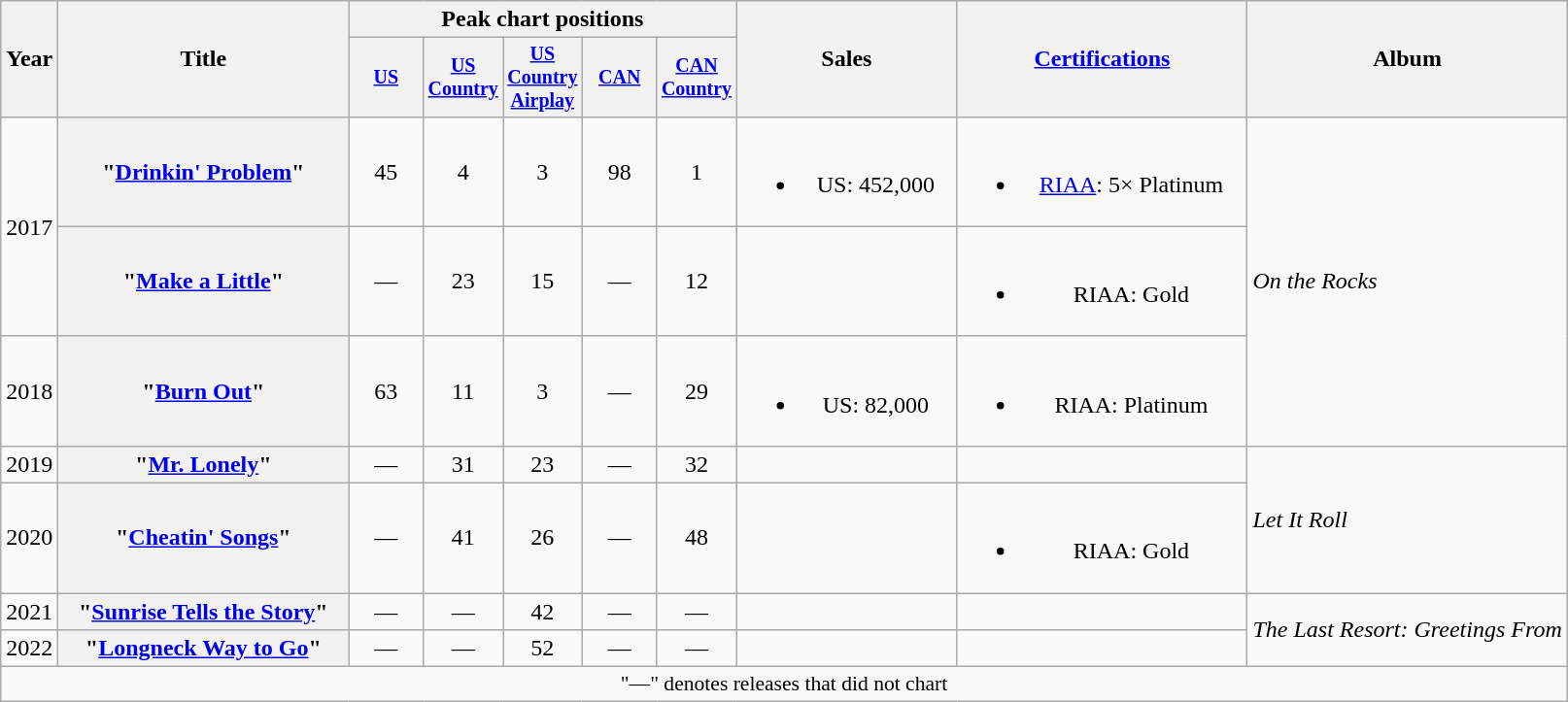<table class="wikitable plainrowheaders" style="text-align:center;">
<tr>
<th rowspan="2">Year</th>
<th rowspan="2" style="width:12em;">Title</th>
<th colspan="5">Peak chart positions</th>
<th scope="col" rowspan="2" style="width:9em;">Sales</th>
<th scope="col" rowspan="2" style="width:12em;"><a href='#'>Certifications</a></th>
<th rowspan="2">Album</th>
</tr>
<tr style="font-size:smaller;">
<th style="width:45px;"><a href='#'>US</a><br></th>
<th style="width:45px;"><a href='#'>US<br> Country</a><br></th>
<th style="width:45px;"><a href='#'>US<br> Country<br> Airplay</a><br></th>
<th style="width:45px;"><a href='#'>CAN</a><br></th>
<th style="width:45px;"><a href='#'>CAN<br>Country</a><br></th>
</tr>
<tr>
<td rowspan="2">2017</td>
<th scope="row">"<a href='#'>Drinkin' Problem</a>"</th>
<td>45</td>
<td>4</td>
<td>3</td>
<td>98</td>
<td>1</td>
<td><br><ul><li>US: 452,000</li></ul></td>
<td><br><ul><li><a href='#'>RIAA</a>: 5× Platinum</li></ul></td>
<td style="text-align:left;" rowspan="3"><em>On the Rocks</em></td>
</tr>
<tr>
<th scope="row">"<a href='#'>Make a Little</a>"</th>
<td>—</td>
<td>23</td>
<td>15</td>
<td>—</td>
<td>12</td>
<td></td>
<td><br><ul><li>RIAA: Gold</li></ul></td>
</tr>
<tr>
<td>2018</td>
<th scope="row">"<a href='#'>Burn Out</a>"</th>
<td>63</td>
<td>11</td>
<td>3</td>
<td>—</td>
<td>29</td>
<td><br><ul><li>US: 82,000</li></ul></td>
<td><br><ul><li>RIAA: Platinum</li></ul></td>
</tr>
<tr>
<td>2019</td>
<th scope="row">"<a href='#'>Mr. Lonely</a>"</th>
<td>—</td>
<td>31</td>
<td>23</td>
<td>—</td>
<td>32</td>
<td></td>
<td></td>
<td style="text-align:left;" rowspan="2"><em>Let It Roll</em></td>
</tr>
<tr>
<td>2020</td>
<th scope="row">"<a href='#'>Cheatin' Songs</a>"</th>
<td>—</td>
<td>41</td>
<td>26</td>
<td>—</td>
<td>48</td>
<td></td>
<td><br><ul><li>RIAA: Gold</li></ul></td>
</tr>
<tr>
<td>2021</td>
<th scope="row">"<a href='#'>Sunrise Tells the Story</a>"</th>
<td>—</td>
<td>—</td>
<td>42</td>
<td>—</td>
<td>—</td>
<td></td>
<td></td>
<td style="text-align:left;" rowspan="2"><em>The Last Resort: Greetings From</em></td>
</tr>
<tr>
<td>2022</td>
<th scope="row">"<a href='#'>Longneck Way to Go</a>"<br></th>
<td>—</td>
<td>—</td>
<td>52</td>
<td>—</td>
<td>—</td>
<td></td>
<td></td>
</tr>
<tr>
<td colspan="10" style="font-size:90%">"—" denotes releases that did not chart</td>
</tr>
</table>
